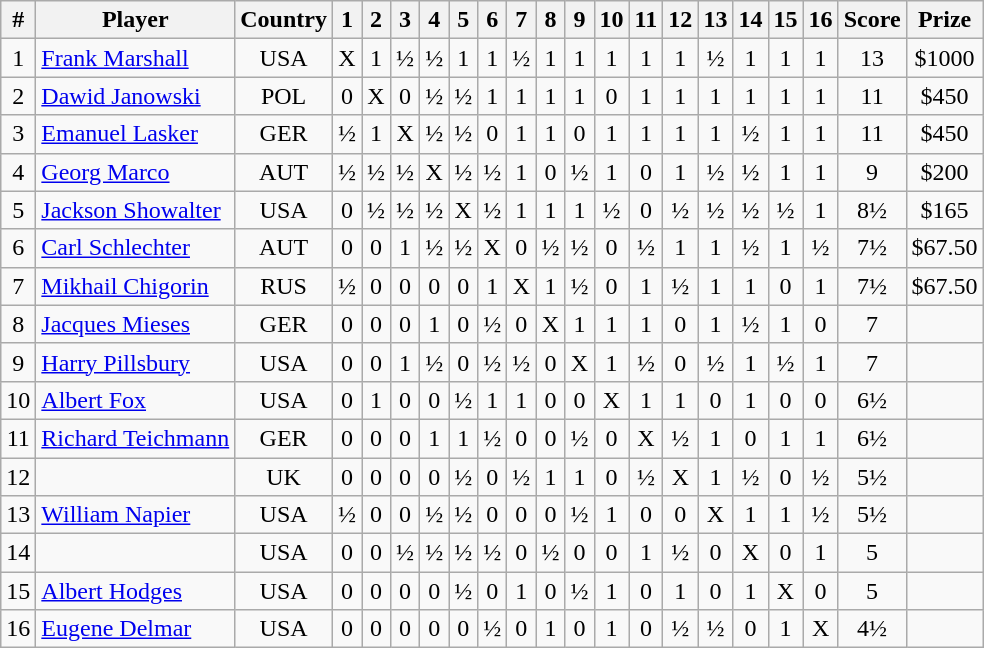<table class="wikitable" style="text-align: center;">
<tr>
<th>#</th>
<th>Player</th>
<th>Country</th>
<th>1</th>
<th>2</th>
<th>3</th>
<th>4</th>
<th>5</th>
<th>6</th>
<th>7</th>
<th>8</th>
<th>9</th>
<th>10</th>
<th>11</th>
<th>12</th>
<th>13</th>
<th>14</th>
<th>15</th>
<th>16</th>
<th>Score</th>
<th>Prize</th>
</tr>
<tr>
<td>1</td>
<td align=left><a href='#'>Frank Marshall</a></td>
<td>USA</td>
<td>X</td>
<td>1</td>
<td>½</td>
<td>½</td>
<td>1</td>
<td>1</td>
<td>½</td>
<td>1</td>
<td>1</td>
<td>1</td>
<td>1</td>
<td>1</td>
<td>½</td>
<td>1</td>
<td>1</td>
<td>1</td>
<td>13</td>
<td>$1000</td>
</tr>
<tr>
<td>2</td>
<td align=left><a href='#'>Dawid Janowski</a></td>
<td>POL</td>
<td>0</td>
<td>X</td>
<td>0</td>
<td>½</td>
<td>½</td>
<td>1</td>
<td>1</td>
<td>1</td>
<td>1</td>
<td>0</td>
<td>1</td>
<td>1</td>
<td>1</td>
<td>1</td>
<td>1</td>
<td>1</td>
<td>11</td>
<td>$450</td>
</tr>
<tr>
<td>3</td>
<td align=left><a href='#'>Emanuel Lasker</a></td>
<td>GER</td>
<td>½</td>
<td>1</td>
<td>X</td>
<td>½</td>
<td>½</td>
<td>0</td>
<td>1</td>
<td>1</td>
<td>0</td>
<td>1</td>
<td>1</td>
<td>1</td>
<td>1</td>
<td>½</td>
<td>1</td>
<td>1</td>
<td>11</td>
<td>$450</td>
</tr>
<tr>
<td>4</td>
<td align=left><a href='#'>Georg Marco</a></td>
<td>AUT</td>
<td>½</td>
<td>½</td>
<td>½</td>
<td>X</td>
<td>½</td>
<td>½</td>
<td>1</td>
<td>0</td>
<td>½</td>
<td>1</td>
<td>0</td>
<td>1</td>
<td>½</td>
<td>½</td>
<td>1</td>
<td>1</td>
<td>9</td>
<td>$200</td>
</tr>
<tr>
<td>5</td>
<td align=left><a href='#'>Jackson Showalter</a></td>
<td>USA</td>
<td>0</td>
<td>½</td>
<td>½</td>
<td>½</td>
<td>X</td>
<td>½</td>
<td>1</td>
<td>1</td>
<td>1</td>
<td>½</td>
<td>0</td>
<td>½</td>
<td>½</td>
<td>½</td>
<td>½</td>
<td>1</td>
<td>8½</td>
<td>$165</td>
</tr>
<tr>
<td>6</td>
<td align=left><a href='#'>Carl Schlechter</a></td>
<td>AUT</td>
<td>0</td>
<td>0</td>
<td>1</td>
<td>½</td>
<td>½</td>
<td>X</td>
<td>0</td>
<td>½</td>
<td>½</td>
<td>0</td>
<td>½</td>
<td>1</td>
<td>1</td>
<td>½</td>
<td>1</td>
<td>½</td>
<td>7½</td>
<td>$67.50</td>
</tr>
<tr>
<td>7</td>
<td align=left><a href='#'>Mikhail Chigorin</a></td>
<td>RUS</td>
<td>½</td>
<td>0</td>
<td>0</td>
<td>0</td>
<td>0</td>
<td>1</td>
<td>X</td>
<td>1</td>
<td>½</td>
<td>0</td>
<td>1</td>
<td>½</td>
<td>1</td>
<td>1</td>
<td>0</td>
<td>1</td>
<td>7½</td>
<td>$67.50</td>
</tr>
<tr>
<td>8</td>
<td align=left><a href='#'>Jacques Mieses</a></td>
<td>GER</td>
<td>0</td>
<td>0</td>
<td>0</td>
<td>1</td>
<td>0</td>
<td>½</td>
<td>0</td>
<td>X</td>
<td>1</td>
<td>1</td>
<td>1</td>
<td>0</td>
<td>1</td>
<td>½</td>
<td>1</td>
<td>0</td>
<td>7</td>
<td></td>
</tr>
<tr>
<td>9</td>
<td align=left><a href='#'>Harry Pillsbury</a></td>
<td>USA</td>
<td>0</td>
<td>0</td>
<td>1</td>
<td>½</td>
<td>0</td>
<td>½</td>
<td>½</td>
<td>0</td>
<td>X</td>
<td>1</td>
<td>½</td>
<td>0</td>
<td>½</td>
<td>1</td>
<td>½</td>
<td>1</td>
<td>7</td>
<td></td>
</tr>
<tr>
<td>10</td>
<td align=left><a href='#'>Albert Fox</a></td>
<td>USA</td>
<td>0</td>
<td>1</td>
<td>0</td>
<td>0</td>
<td>½</td>
<td>1</td>
<td>1</td>
<td>0</td>
<td>0</td>
<td>X</td>
<td>1</td>
<td>1</td>
<td>0</td>
<td>1</td>
<td>0</td>
<td>0</td>
<td>6½</td>
<td></td>
</tr>
<tr>
<td>11</td>
<td align=left><a href='#'>Richard Teichmann</a></td>
<td>GER</td>
<td>0</td>
<td>0</td>
<td>0</td>
<td>1</td>
<td>1</td>
<td>½</td>
<td>0</td>
<td>0</td>
<td>½</td>
<td>0</td>
<td>X</td>
<td>½</td>
<td>1</td>
<td>0</td>
<td>1</td>
<td>1</td>
<td>6½</td>
<td></td>
</tr>
<tr>
<td>12</td>
<td align=left></td>
<td>UK</td>
<td>0</td>
<td>0</td>
<td>0</td>
<td>0</td>
<td>½</td>
<td>0</td>
<td>½</td>
<td>1</td>
<td>1</td>
<td>0</td>
<td>½</td>
<td>X</td>
<td>1</td>
<td>½</td>
<td>0</td>
<td>½</td>
<td>5½</td>
<td></td>
</tr>
<tr>
<td>13</td>
<td align=left><a href='#'>William Napier</a></td>
<td>USA</td>
<td>½</td>
<td>0</td>
<td>0</td>
<td>½</td>
<td>½</td>
<td>0</td>
<td>0</td>
<td>0</td>
<td>½</td>
<td>1</td>
<td>0</td>
<td>0</td>
<td>X</td>
<td>1</td>
<td>1</td>
<td>½</td>
<td>5½</td>
<td></td>
</tr>
<tr>
<td>14</td>
<td align=left></td>
<td>USA</td>
<td>0</td>
<td>0</td>
<td>½</td>
<td>½</td>
<td>½</td>
<td>½</td>
<td>0</td>
<td>½</td>
<td>0</td>
<td>0</td>
<td>1</td>
<td>½</td>
<td>0</td>
<td>X</td>
<td>0</td>
<td>1</td>
<td>5</td>
<td></td>
</tr>
<tr>
<td>15</td>
<td align=left><a href='#'>Albert Hodges</a></td>
<td>USA</td>
<td>0</td>
<td>0</td>
<td>0</td>
<td>0</td>
<td>½</td>
<td>0</td>
<td>1</td>
<td>0</td>
<td>½</td>
<td>1</td>
<td>0</td>
<td>1</td>
<td>0</td>
<td>1</td>
<td>X</td>
<td>0</td>
<td>5</td>
<td></td>
</tr>
<tr>
<td>16</td>
<td align=left><a href='#'>Eugene Delmar</a></td>
<td>USA</td>
<td>0</td>
<td>0</td>
<td>0</td>
<td>0</td>
<td>0</td>
<td>½</td>
<td>0</td>
<td>1</td>
<td>0</td>
<td>1</td>
<td>0</td>
<td>½</td>
<td>½</td>
<td>0</td>
<td>1</td>
<td>X</td>
<td>4½</td>
<td></td>
</tr>
</table>
